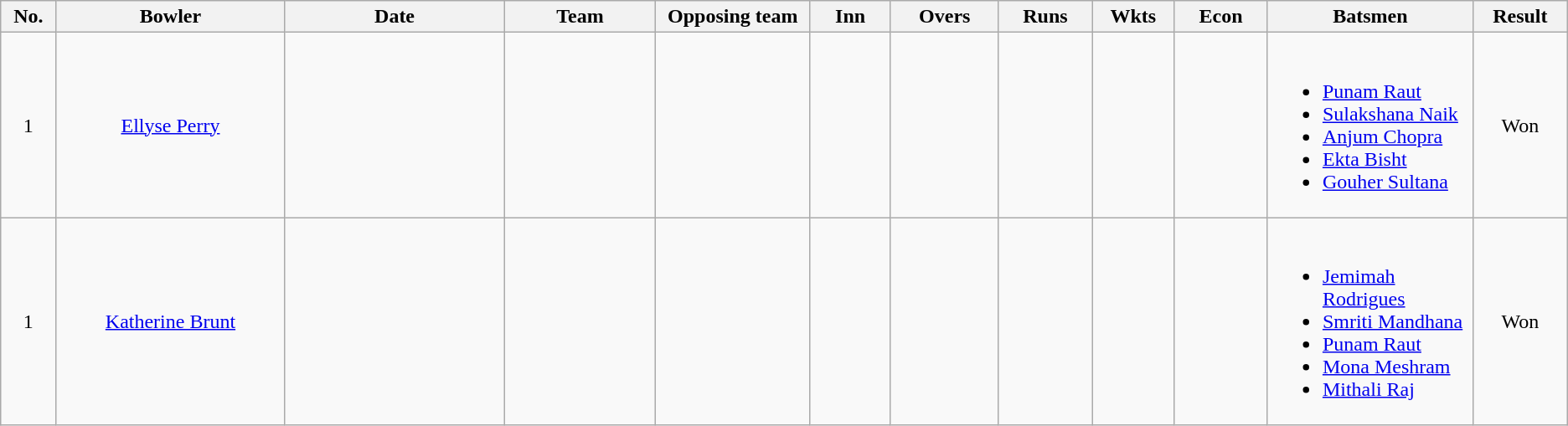<table class="wikitable sortable" style="font-size: 100%">
<tr align=center>
<th scope="col" width="38">No.</th>
<th scope="col" width="185">Bowler</th>
<th scope="col" width="180">Date</th>
<th scope="col" width="120">Team</th>
<th scope="col" width="120">Opposing team</th>
<th scope="col" width="60">Inn</th>
<th scope="col" width="82">Overs</th>
<th scope="col" width="70">Runs</th>
<th scope="col" width="60">Wkts</th>
<th scope="col" width="70">Econ</th>
<th scope="col" width="160" class="unsortable">Batsmen</th>
<th scope="col" width="70">Result</th>
</tr>
<tr align=center>
<td scope="row">1</td>
<td><a href='#'>Ellyse Perry</a></td>
<td></td>
<td></td>
<td></td>
<td></td>
<td></td>
<td></td>
<td></td>
<td></td>
<td align=left><br><ul><li><a href='#'>Punam Raut</a></li><li><a href='#'>Sulakshana Naik</a></li><li><a href='#'>Anjum Chopra</a></li><li><a href='#'>Ekta Bisht</a></li><li><a href='#'>Gouher Sultana</a></li></ul></td>
<td>Won </td>
</tr>
<tr align=center>
<td scope="row">1</td>
<td><a href='#'>Katherine Brunt</a></td>
<td></td>
<td></td>
<td></td>
<td></td>
<td></td>
<td></td>
<td></td>
<td></td>
<td align=left><br><ul><li><a href='#'>Jemimah Rodrigues</a></li><li><a href='#'>Smriti Mandhana</a></li><li><a href='#'>Punam Raut</a></li><li><a href='#'>Mona Meshram</a></li><li><a href='#'>Mithali Raj</a></li></ul></td>
<td>Won </td>
</tr>
</table>
